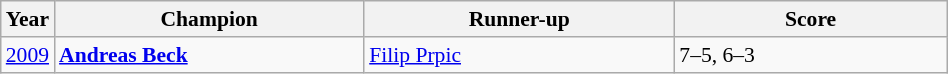<table class="wikitable" style="font-size:90%">
<tr>
<th>Year</th>
<th width="200">Champion</th>
<th width="200">Runner-up</th>
<th width="175">Score</th>
</tr>
<tr>
<td><a href='#'>2009</a></td>
<td> <strong><a href='#'>Andreas Beck</a></strong></td>
<td> <a href='#'>Filip Prpic</a></td>
<td>7–5, 6–3</td>
</tr>
</table>
